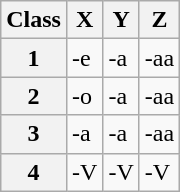<table class="wikitable">
<tr>
<th>Class</th>
<th>X</th>
<th>Y</th>
<th>Z</th>
</tr>
<tr>
<th>1</th>
<td>-e</td>
<td>-a</td>
<td>-aa</td>
</tr>
<tr>
<th>2</th>
<td>-o</td>
<td>-a</td>
<td>-aa</td>
</tr>
<tr>
<th>3</th>
<td>-a</td>
<td>-a</td>
<td>-aa</td>
</tr>
<tr>
<th>4</th>
<td>-V</td>
<td>-V</td>
<td>-V</td>
</tr>
</table>
